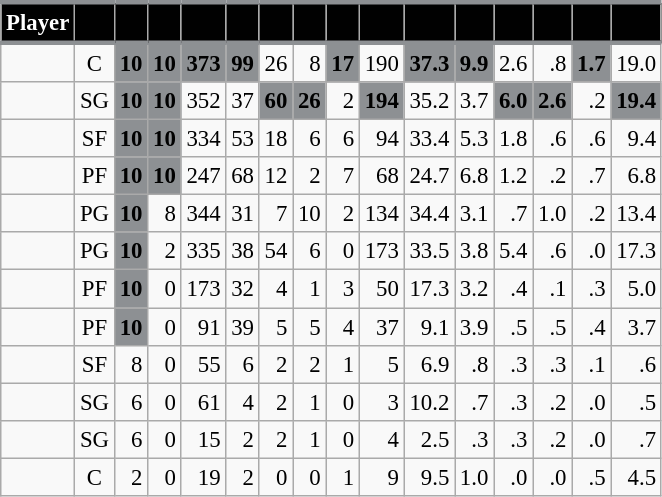<table class="wikitable sortable" style="font-size: 95%; text-align:right;">
<tr>
<th style="background:#010101; color:#FFFFFF; border-top:#8D9093 3px solid; border-bottom:#8D9093 3px solid;">Player</th>
<th style="background:#010101; color:#FFFFFF; border-top:#8D9093 3px solid; border-bottom:#8D9093 3px solid;"></th>
<th style="background:#010101; color:#FFFFFF; border-top:#8D9093 3px solid; border-bottom:#8D9093 3px solid;"></th>
<th style="background:#010101; color:#FFFFFF; border-top:#8D9093 3px solid; border-bottom:#8D9093 3px solid;"></th>
<th style="background:#010101; color:#FFFFFF; border-top:#8D9093 3px solid; border-bottom:#8D9093 3px solid;"></th>
<th style="background:#010101; color:#FFFFFF; border-top:#8D9093 3px solid; border-bottom:#8D9093 3px solid;"></th>
<th style="background:#010101; color:#FFFFFF; border-top:#8D9093 3px solid; border-bottom:#8D9093 3px solid;"></th>
<th style="background:#010101; color:#FFFFFF; border-top:#8D9093 3px solid; border-bottom:#8D9093 3px solid;"></th>
<th style="background:#010101; color:#FFFFFF; border-top:#8D9093 3px solid; border-bottom:#8D9093 3px solid;"></th>
<th style="background:#010101; color:#FFFFFF; border-top:#8D9093 3px solid; border-bottom:#8D9093 3px solid;"></th>
<th style="background:#010101; color:#FFFFFF; border-top:#8D9093 3px solid; border-bottom:#8D9093 3px solid;"></th>
<th style="background:#010101; color:#FFFFFF; border-top:#8D9093 3px solid; border-bottom:#8D9093 3px solid;"></th>
<th style="background:#010101; color:#FFFFFF; border-top:#8D9093 3px solid; border-bottom:#8D9093 3px solid;"></th>
<th style="background:#010101; color:#FFFFFF; border-top:#8D9093 3px solid; border-bottom:#8D9093 3px solid;"></th>
<th style="background:#010101; color:#FFFFFF; border-top:#8D9093 3px solid; border-bottom:#8D9093 3px solid;"></th>
<th style="background:#010101; color:#FFFFFF; border-top:#8D9093 3px solid; border-bottom:#8D9093 3px solid;"></th>
</tr>
<tr>
<td style="text-align:left;"></td>
<td style="text-align:center;">C</td>
<td style="background:#8D9093; color:#010101;"><strong>10</strong></td>
<td style="background:#8D9093; color:#010101;"><strong>10</strong></td>
<td style="background:#8D9093; color:#010101;"><strong>373</strong></td>
<td style="background:#8D9093; color:#010101;"><strong>99</strong></td>
<td>26</td>
<td>8</td>
<td style="background:#8D9093; color:#010101;"><strong>17</strong></td>
<td>190</td>
<td style="background:#8D9093; color:#010101;"><strong>37.3</strong></td>
<td style="background:#8D9093; color:#010101;"><strong>9.9</strong></td>
<td>2.6</td>
<td>.8</td>
<td style="background:#8D9093; color:#010101;"><strong>1.7</strong></td>
<td>19.0</td>
</tr>
<tr>
<td style="text-align:left;"></td>
<td style="text-align:center;">SG</td>
<td style="background:#8D9093; color:#010101;"><strong>10</strong></td>
<td style="background:#8D9093; color:#010101;"><strong>10</strong></td>
<td>352</td>
<td>37</td>
<td style="background:#8D9093; color:#010101;"><strong>60</strong></td>
<td style="background:#8D9093; color:#010101;"><strong>26</strong></td>
<td>2</td>
<td style="background:#8D9093; color:#010101;"><strong>194</strong></td>
<td>35.2</td>
<td>3.7</td>
<td style="background:#8D9093; color:#010101;"><strong>6.0</strong></td>
<td style="background:#8D9093; color:#010101;"><strong>2.6</strong></td>
<td>.2</td>
<td style="background:#8D9093; color:#010101;"><strong>19.4</strong></td>
</tr>
<tr>
<td style="text-align:left;"></td>
<td style="text-align:center;">SF</td>
<td style="background:#8D9093; color:#010101;"><strong>10</strong></td>
<td style="background:#8D9093; color:#010101;"><strong>10</strong></td>
<td>334</td>
<td>53</td>
<td>18</td>
<td>6</td>
<td>6</td>
<td>94</td>
<td>33.4</td>
<td>5.3</td>
<td>1.8</td>
<td>.6</td>
<td>.6</td>
<td>9.4</td>
</tr>
<tr>
<td style="text-align:left;"></td>
<td style="text-align:center;">PF</td>
<td style="background:#8D9093; color:#010101;"><strong>10</strong></td>
<td style="background:#8D9093; color:#010101;"><strong>10</strong></td>
<td>247</td>
<td>68</td>
<td>12</td>
<td>2</td>
<td>7</td>
<td>68</td>
<td>24.7</td>
<td>6.8</td>
<td>1.2</td>
<td>.2</td>
<td>.7</td>
<td>6.8</td>
</tr>
<tr>
<td style="text-align:left;"></td>
<td style="text-align:center;">PG</td>
<td style="background:#8D9093; color:#010101;"><strong>10</strong></td>
<td>8</td>
<td>344</td>
<td>31</td>
<td>7</td>
<td>10</td>
<td>2</td>
<td>134</td>
<td>34.4</td>
<td>3.1</td>
<td>.7</td>
<td>1.0</td>
<td>.2</td>
<td>13.4</td>
</tr>
<tr>
<td style="text-align:left;"></td>
<td style="text-align:center;">PG</td>
<td style="background:#8D9093; color:#010101;"><strong>10</strong></td>
<td>2</td>
<td>335</td>
<td>38</td>
<td>54</td>
<td>6</td>
<td>0</td>
<td>173</td>
<td>33.5</td>
<td>3.8</td>
<td>5.4</td>
<td>.6</td>
<td>.0</td>
<td>17.3</td>
</tr>
<tr>
<td style="text-align:left;"></td>
<td style="text-align:center;">PF</td>
<td style="background:#8D9093; color:#010101;"><strong>10</strong></td>
<td>0</td>
<td>173</td>
<td>32</td>
<td>4</td>
<td>1</td>
<td>3</td>
<td>50</td>
<td>17.3</td>
<td>3.2</td>
<td>.4</td>
<td>.1</td>
<td>.3</td>
<td>5.0</td>
</tr>
<tr>
<td style="text-align:left;"></td>
<td style="text-align:center;">PF</td>
<td style="background:#8D9093; color:#010101;"><strong>10</strong></td>
<td>0</td>
<td>91</td>
<td>39</td>
<td>5</td>
<td>5</td>
<td>4</td>
<td>37</td>
<td>9.1</td>
<td>3.9</td>
<td>.5</td>
<td>.5</td>
<td>.4</td>
<td>3.7</td>
</tr>
<tr>
<td style="text-align:left;"></td>
<td style="text-align:center;">SF</td>
<td>8</td>
<td>0</td>
<td>55</td>
<td>6</td>
<td>2</td>
<td>2</td>
<td>1</td>
<td>5</td>
<td>6.9</td>
<td>.8</td>
<td>.3</td>
<td>.3</td>
<td>.1</td>
<td>.6</td>
</tr>
<tr>
<td style="text-align:left;"></td>
<td style="text-align:center;">SG</td>
<td>6</td>
<td>0</td>
<td>61</td>
<td>4</td>
<td>2</td>
<td>1</td>
<td>0</td>
<td>3</td>
<td>10.2</td>
<td>.7</td>
<td>.3</td>
<td>.2</td>
<td>.0</td>
<td>.5</td>
</tr>
<tr>
<td style="text-align:left;"></td>
<td style="text-align:center;">SG</td>
<td>6</td>
<td>0</td>
<td>15</td>
<td>2</td>
<td>2</td>
<td>1</td>
<td>0</td>
<td>4</td>
<td>2.5</td>
<td>.3</td>
<td>.3</td>
<td>.2</td>
<td>.0</td>
<td>.7</td>
</tr>
<tr>
<td style="text-align:left;"></td>
<td style="text-align:center;">C</td>
<td>2</td>
<td>0</td>
<td>19</td>
<td>2</td>
<td>0</td>
<td>0</td>
<td>1</td>
<td>9</td>
<td>9.5</td>
<td>1.0</td>
<td>.0</td>
<td>.0</td>
<td>.5</td>
<td>4.5</td>
</tr>
</table>
